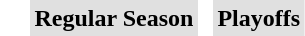<table BORDER="0" CELLPADDING="3" CELLSPACING="0">
<tr ALIGN="center" bgcolor="#e0e0e0">
<th colspan="2" bgcolor="#ffffff"> </th>
<th rowspan="99" bgcolor="#ffffff"> </th>
<th colspan="6">Regular Season</th>
<th rowspan="99" bgcolor="#ffffff"> </th>
<th colspan="6">Playoffs</th>
</tr>
<tr ALIGN="center" bgcolor="#e0e0e0">
</tr>
</table>
